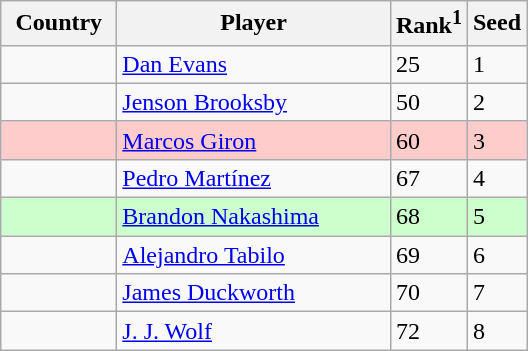<table class="wikitable" border="1">
<tr>
<th width="70">Country</th>
<th width="175">Player</th>
<th>Rank<sup>1</sup></th>
<th>Seed</th>
</tr>
<tr>
<td></td>
<td><a href='#'>Dan Evans</a></td>
<td>25</td>
<td>1</td>
</tr>
<tr>
<td></td>
<td><a href='#'>Jenson Brooksby</a></td>
<td>50</td>
<td>2</td>
</tr>
<tr bgcolor=#fcc>
<td></td>
<td><a href='#'>Marcos Giron</a></td>
<td>60</td>
<td>3</td>
</tr>
<tr>
<td></td>
<td><a href='#'>Pedro Martínez</a></td>
<td>67</td>
<td>4</td>
</tr>
<tr bgcolor=#cfc>
<td></td>
<td><a href='#'>Brandon Nakashima</a></td>
<td>68</td>
<td>5</td>
</tr>
<tr>
<td></td>
<td><a href='#'>Alejandro Tabilo</a></td>
<td>69</td>
<td>6</td>
</tr>
<tr>
<td></td>
<td><a href='#'>James Duckworth</a></td>
<td>70</td>
<td>7</td>
</tr>
<tr>
<td></td>
<td><a href='#'>J. J. Wolf</a></td>
<td>72</td>
<td>8</td>
</tr>
</table>
